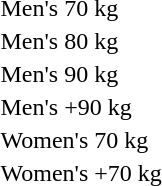<table>
<tr>
<td>Men's 70 kg</td>
<td></td>
<td></td>
<td></td>
</tr>
<tr>
<td>Men's 80 kg</td>
<td></td>
<td nowrap></td>
<td></td>
</tr>
<tr>
<td>Men's 90 kg</td>
<td></td>
<td></td>
<td></td>
</tr>
<tr>
<td>Men's +90 kg</td>
<td></td>
<td></td>
<td></td>
</tr>
<tr>
<td>Women's 70 kg</td>
<td></td>
<td></td>
<td></td>
</tr>
<tr>
<td>Women's +70 kg</td>
<td nowrap></td>
<td></td>
<td nowrap></td>
</tr>
</table>
